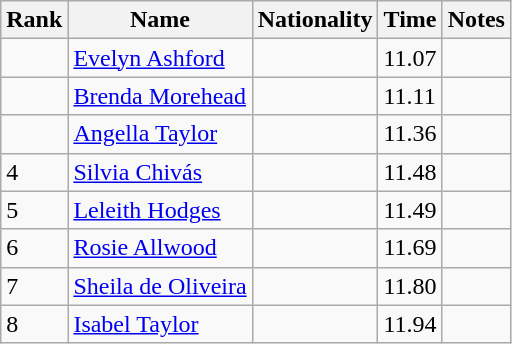<table class="wikitable sortable">
<tr>
<th>Rank</th>
<th>Name</th>
<th>Nationality</th>
<th>Time</th>
<th>Notes</th>
</tr>
<tr>
<td></td>
<td><a href='#'>Evelyn Ashford</a></td>
<td></td>
<td>11.07</td>
<td></td>
</tr>
<tr>
<td></td>
<td><a href='#'>Brenda Morehead</a></td>
<td></td>
<td>11.11</td>
<td></td>
</tr>
<tr>
<td></td>
<td><a href='#'>Angella Taylor</a></td>
<td></td>
<td>11.36</td>
<td></td>
</tr>
<tr>
<td>4</td>
<td><a href='#'>Silvia Chivás</a></td>
<td></td>
<td>11.48</td>
<td></td>
</tr>
<tr>
<td>5</td>
<td><a href='#'>Leleith Hodges</a></td>
<td></td>
<td>11.49</td>
<td></td>
</tr>
<tr>
<td>6</td>
<td><a href='#'>Rosie Allwood</a></td>
<td></td>
<td>11.69</td>
<td></td>
</tr>
<tr>
<td>7</td>
<td><a href='#'>Sheila de Oliveira</a></td>
<td></td>
<td>11.80</td>
<td></td>
</tr>
<tr>
<td>8</td>
<td><a href='#'>Isabel Taylor</a></td>
<td></td>
<td>11.94</td>
<td></td>
</tr>
</table>
